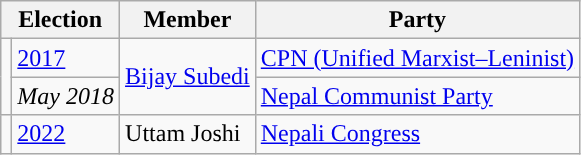<table class="wikitable">
<tr>
<th colspan="2">Election</th>
<th>Member</th>
<th>Party</th>
</tr>
<tr>
<td rowspan="2" style="background-color:"></td>
<td><a href='#'>2017</a></td>
<td rowspan="2"><a href='#'>Bijay Subedi</a></td>
<td><a href='#'>CPN (Unified Marxist–Leninist)</a></td>
</tr>
<tr>
<td><em>May 2018</em></td>
<td><a href='#'>Nepal Communist Party</a></td>
</tr>
<tr>
<td style="background-color:"></td>
<td><a href='#'>2022</a></td>
<td rowspan="2">Uttam Joshi</td>
<td><a href='#'>Nepali Congress</a></td>
</tr>
</table>
